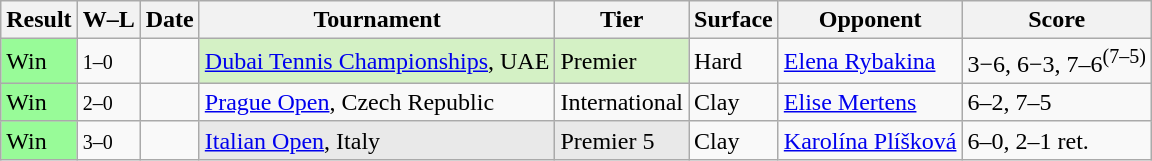<table class="sortable wikitable">
<tr>
<th>Result</th>
<th class="unsortable">W–L</th>
<th>Date</th>
<th>Tournament</th>
<th>Tier</th>
<th>Surface</th>
<th>Opponent</th>
<th class="unsortable">Score</th>
</tr>
<tr>
<td style="background:#98fb98">Win</td>
<td><small>1–0</small></td>
<td><a href='#'></a></td>
<td style="background:#d4f1c5;"><a href='#'>Dubai Tennis Championships</a>, UAE</td>
<td style="background:#d4f1c5;">Premier</td>
<td>Hard</td>
<td> <a href='#'>Elena Rybakina</a></td>
<td>3−6, 6−3, 7–6<sup>(7–5)</sup></td>
</tr>
<tr>
<td style="background:#98fb98">Win</td>
<td><small>2–0</small></td>
<td><a href='#'></a></td>
<td><a href='#'>Prague Open</a>, Czech Republic</td>
<td>International</td>
<td>Clay</td>
<td> <a href='#'>Elise Mertens</a></td>
<td>6–2, 7–5</td>
</tr>
<tr>
<td style="background:#98fb98">Win</td>
<td><small>3–0</small></td>
<td><a href='#'></a></td>
<td style="background:#e9e9e9;"><a href='#'>Italian Open</a>, Italy</td>
<td style="background:#e9e9e9;">Premier 5</td>
<td>Clay</td>
<td> <a href='#'>Karolína Plíšková</a></td>
<td>6–0, 2–1 ret.</td>
</tr>
</table>
